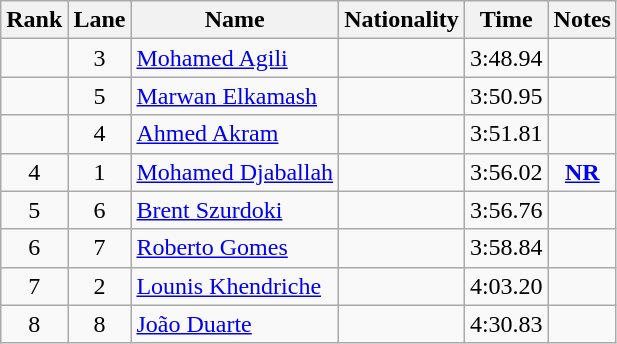<table class="wikitable sortable" style="text-align:center">
<tr>
<th>Rank</th>
<th>Lane</th>
<th>Name</th>
<th>Nationality</th>
<th>Time</th>
<th>Notes</th>
</tr>
<tr>
<td></td>
<td>3</td>
<td align=left><a href='#'>Mohamed Agili</a></td>
<td align=left></td>
<td>3:48.94</td>
<td></td>
</tr>
<tr>
<td></td>
<td>5</td>
<td align=left><a href='#'>Marwan Elkamash</a></td>
<td align=left></td>
<td>3:50.95</td>
<td></td>
</tr>
<tr>
<td></td>
<td>4</td>
<td align=left><a href='#'>Ahmed Akram</a></td>
<td align=left></td>
<td>3:51.81</td>
<td></td>
</tr>
<tr>
<td>4</td>
<td>1</td>
<td align=left><a href='#'>Mohamed Djaballah</a></td>
<td align=left></td>
<td>3:56.02</td>
<td><strong><a href='#'>NR</a></strong></td>
</tr>
<tr>
<td>5</td>
<td>6</td>
<td align=left><a href='#'>Brent Szurdoki</a></td>
<td align=left></td>
<td>3:56.76</td>
<td></td>
</tr>
<tr>
<td>6</td>
<td>7</td>
<td align=left><a href='#'>Roberto Gomes</a></td>
<td align=left></td>
<td>3:58.84</td>
<td></td>
</tr>
<tr>
<td>7</td>
<td>2</td>
<td align=left><a href='#'>Lounis Khendriche</a></td>
<td align=left></td>
<td>4:03.20</td>
<td></td>
</tr>
<tr>
<td>8</td>
<td>8</td>
<td align=left><a href='#'>João Duarte</a></td>
<td align=left></td>
<td>4:30.83</td>
<td></td>
</tr>
</table>
